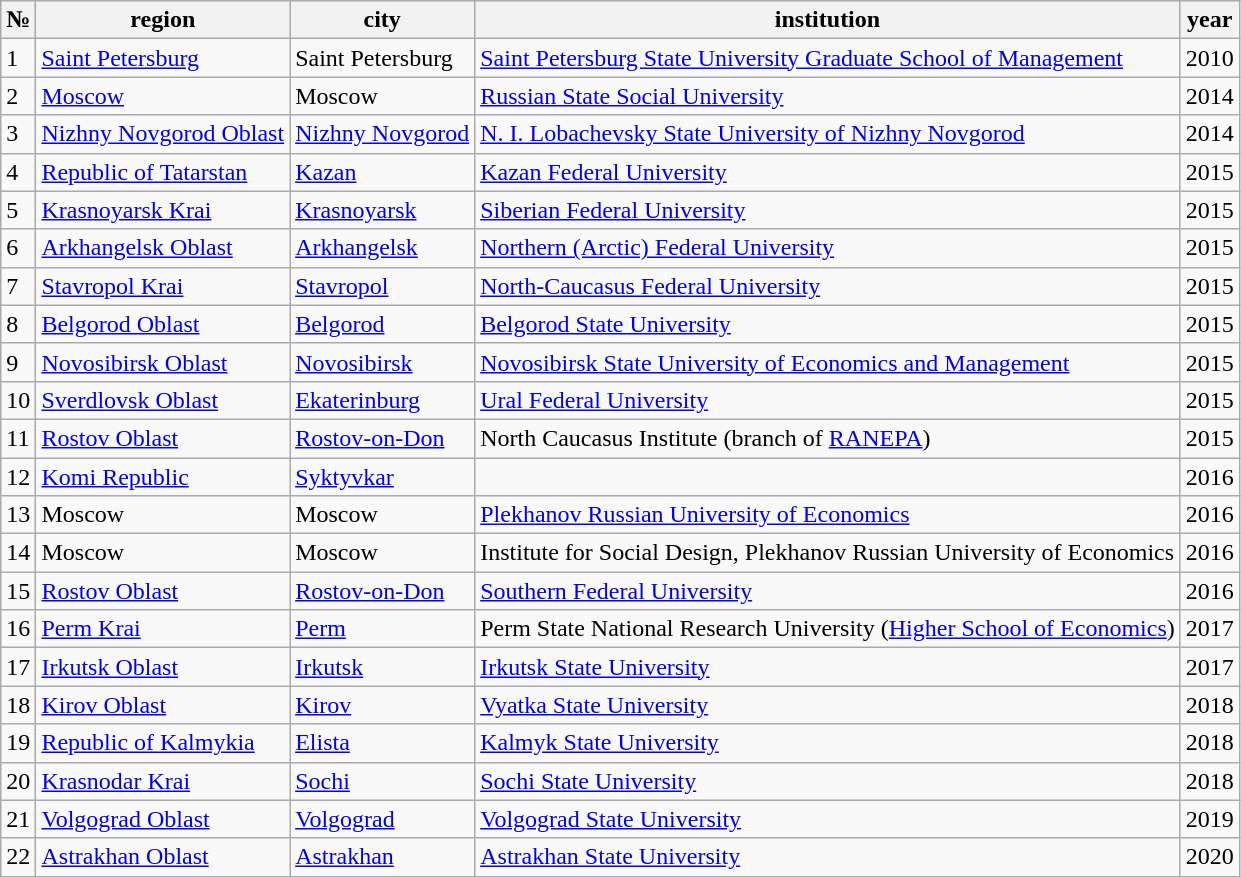<table class="wikitable">
<tr>
<th>№</th>
<th>region</th>
<th>city</th>
<th>institution</th>
<th>year</th>
</tr>
<tr>
<td>1</td>
<td><a href='#'>Saint Petersburg</a></td>
<td>Saint Petersburg</td>
<td><a href='#'>Saint Petersburg State University Graduate School of Management</a></td>
<td>2010</td>
</tr>
<tr>
<td>2</td>
<td><a href='#'>Moscow</a></td>
<td>Moscow</td>
<td><a href='#'>Russian State Social University</a></td>
<td>2014</td>
</tr>
<tr>
<td>3</td>
<td><a href='#'>Nizhny Novgorod Oblast</a></td>
<td><a href='#'>Nizhny Novgorod</a></td>
<td><a href='#'>N. I. Lobachevsky State University of Nizhny Novgorod</a></td>
<td>2014</td>
</tr>
<tr>
<td>4</td>
<td><a href='#'>Republic of Tatarstan</a></td>
<td><a href='#'>Kazan</a></td>
<td><a href='#'>Kazan Federal University</a></td>
<td>2015</td>
</tr>
<tr>
<td>5</td>
<td><a href='#'>Krasnoyarsk Krai</a></td>
<td><a href='#'>Krasnoyarsk</a></td>
<td><a href='#'>Siberian Federal University</a></td>
<td>2015</td>
</tr>
<tr>
<td>6</td>
<td><a href='#'>Arkhangelsk Oblast</a></td>
<td><a href='#'>Arkhangelsk</a></td>
<td><a href='#'>Northern (Arctic) Federal University</a></td>
<td>2015</td>
</tr>
<tr>
<td>7</td>
<td><a href='#'>Stavropol Krai</a></td>
<td><a href='#'>Stavropol</a></td>
<td><a href='#'>North-Caucasus Federal University</a></td>
<td>2015</td>
</tr>
<tr>
<td>8</td>
<td><a href='#'>Belgorod Oblast</a></td>
<td><a href='#'>Belgorod</a></td>
<td><a href='#'>Belgorod State University</a></td>
<td>2015</td>
</tr>
<tr>
<td>9</td>
<td><a href='#'>Novosibirsk Oblast</a></td>
<td><a href='#'>Novosibirsk</a></td>
<td><a href='#'>Novosibirsk State University of Economics and Management</a></td>
<td>2015</td>
</tr>
<tr>
<td>10</td>
<td><a href='#'>Sverdlovsk Oblast</a></td>
<td><a href='#'>Ekaterinburg</a></td>
<td><a href='#'>Ural Federal University</a></td>
<td>2015</td>
</tr>
<tr>
<td>11</td>
<td><a href='#'>Rostov Oblast</a></td>
<td><a href='#'>Rostov-on-Don</a></td>
<td>North Caucasus Institute (branch of <a href='#'>RANEPA</a>)</td>
<td>2015</td>
</tr>
<tr>
<td>12</td>
<td><a href='#'>Komi Republic</a></td>
<td><a href='#'>Syktyvkar</a></td>
<td></td>
<td>2016</td>
</tr>
<tr>
<td>13</td>
<td>Moscow</td>
<td>Moscow</td>
<td><a href='#'>Plekhanov Russian University of Economics</a></td>
<td>2016</td>
</tr>
<tr>
<td>14</td>
<td>Moscow</td>
<td>Moscow</td>
<td>Institute for Social Design, Plekhanov Russian University of Economics</td>
<td>2016</td>
</tr>
<tr>
<td>15</td>
<td><a href='#'>Rostov Oblast</a></td>
<td><a href='#'>Rostov-on-Don</a></td>
<td><a href='#'>Southern Federal University</a></td>
<td>2016</td>
</tr>
<tr>
<td>16</td>
<td><a href='#'>Perm Krai</a></td>
<td><a href='#'>Perm</a></td>
<td>Perm State National Research University (<a href='#'>Higher School of Economics</a>)</td>
<td>2017</td>
</tr>
<tr>
<td>17</td>
<td><a href='#'>Irkutsk Oblast</a></td>
<td><a href='#'>Irkutsk</a></td>
<td><a href='#'>Irkutsk State University</a></td>
<td>2017</td>
</tr>
<tr>
<td>18</td>
<td><a href='#'>Kirov Oblast</a></td>
<td><a href='#'>Kirov</a></td>
<td><a href='#'>Vyatka State University</a></td>
<td>2018</td>
</tr>
<tr>
<td>19</td>
<td><a href='#'>Republic of Kalmykia</a></td>
<td><a href='#'>Elista</a></td>
<td><a href='#'>Kalmyk State University</a></td>
<td>2018</td>
</tr>
<tr>
<td>20</td>
<td><a href='#'>Krasnodar Krai</a></td>
<td><a href='#'>Sochi</a></td>
<td><a href='#'>Sochi State University</a></td>
<td>2018</td>
</tr>
<tr>
<td>21</td>
<td><a href='#'>Volgograd Oblast</a></td>
<td><a href='#'>Volgograd</a></td>
<td><a href='#'>Volgograd State University</a></td>
<td>2019</td>
</tr>
<tr>
<td>22</td>
<td><a href='#'>Astrakhan Oblast</a></td>
<td><a href='#'>Astrakhan</a></td>
<td><a href='#'>Astrakhan State University</a></td>
<td>2020</td>
</tr>
</table>
